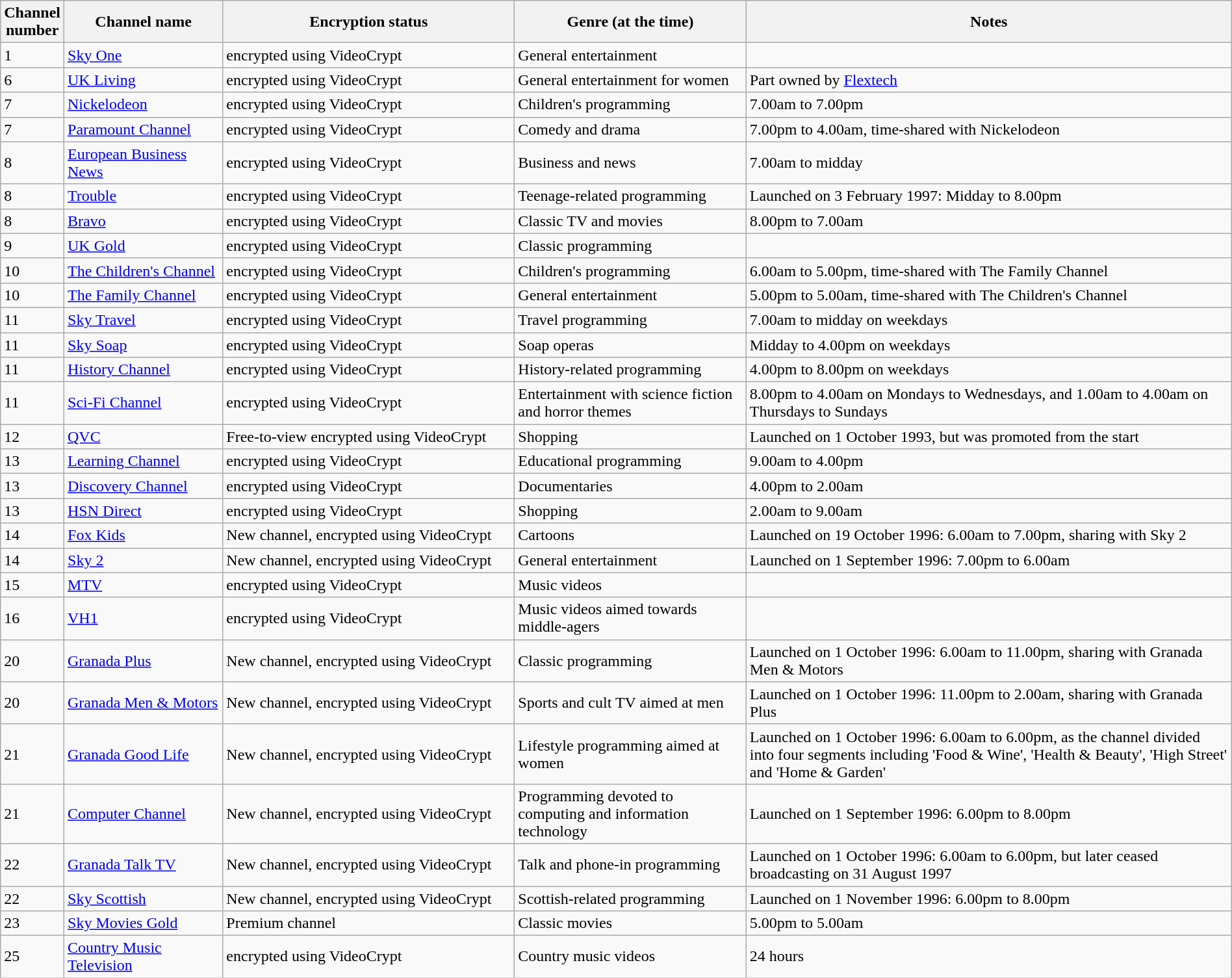<table class="wikitable sortable" width="100%">
<tr>
<th width="4%">Channel number</th>
<th width="13%">Channel name</th>
<th width="24%">Encryption status</th>
<th width="19%">Genre (at the time)</th>
<th width="40%">Notes</th>
</tr>
<tr>
<td>1</td>
<td><a href='#'>Sky One</a></td>
<td>encrypted using VideoCrypt</td>
<td>General entertainment</td>
<td></td>
</tr>
<tr>
<td>6</td>
<td><a href='#'>UK Living</a> </td>
<td>encrypted using VideoCrypt</td>
<td>General entertainment for women</td>
<td>Part owned by <a href='#'>Flextech</a></td>
</tr>
<tr>
<td>7</td>
<td><a href='#'>Nickelodeon</a></td>
<td>encrypted using VideoCrypt</td>
<td>Children's programming</td>
<td>7.00am to 7.00pm</td>
</tr>
<tr>
<td>7</td>
<td><a href='#'>Paramount Channel</a></td>
<td>encrypted using VideoCrypt</td>
<td>Comedy and drama</td>
<td>7.00pm to 4.00am, time-shared with Nickelodeon</td>
</tr>
<tr>
<td>8</td>
<td><a href='#'>European Business News</a></td>
<td>encrypted using VideoCrypt</td>
<td>Business and news</td>
<td>7.00am to midday</td>
</tr>
<tr>
<td>8</td>
<td><a href='#'>Trouble</a></td>
<td>encrypted using VideoCrypt</td>
<td>Teenage-related programming</td>
<td>Launched on 3 February 1997: Midday to 8.00pm</td>
</tr>
<tr>
<td>8</td>
<td><a href='#'>Bravo</a></td>
<td>encrypted using VideoCrypt</td>
<td>Classic TV and movies </td>
<td>8.00pm to 7.00am</td>
</tr>
<tr>
<td>9</td>
<td><a href='#'>UK Gold</a></td>
<td>encrypted using VideoCrypt</td>
<td>Classic programming</td>
<td></td>
</tr>
<tr>
<td>10</td>
<td><a href='#'>The Children's Channel</a></td>
<td>encrypted using VideoCrypt</td>
<td>Children's programming</td>
<td>6.00am to 5.00pm, time-shared with The Family Channel</td>
</tr>
<tr>
<td>10</td>
<td><a href='#'>The Family Channel</a> </td>
<td>encrypted using VideoCrypt</td>
<td>General entertainment</td>
<td>5.00pm to 5.00am, time-shared with The Children's Channel</td>
</tr>
<tr>
<td>11</td>
<td><a href='#'>Sky Travel</a></td>
<td>encrypted using VideoCrypt</td>
<td>Travel programming</td>
<td>7.00am to midday on weekdays</td>
</tr>
<tr>
<td>11</td>
<td><a href='#'>Sky Soap</a></td>
<td>encrypted using VideoCrypt</td>
<td>Soap operas</td>
<td>Midday to 4.00pm on weekdays</td>
</tr>
<tr>
<td>11</td>
<td><a href='#'>History Channel</a></td>
<td>encrypted using VideoCrypt</td>
<td>History-related programming</td>
<td>4.00pm to 8.00pm on weekdays</td>
</tr>
<tr>
<td>11</td>
<td><a href='#'>Sci-Fi Channel</a></td>
<td>encrypted using VideoCrypt</td>
<td>Entertainment with science fiction and horror themes</td>
<td>8.00pm to 4.00am on Mondays to Wednesdays, and 1.00am to 4.00am on Thursdays to Sundays</td>
</tr>
<tr>
<td>12</td>
<td><a href='#'>QVC</a></td>
<td>Free-to-view encrypted using VideoCrypt</td>
<td>Shopping</td>
<td>Launched on 1 October 1993, but was promoted from the start</td>
</tr>
<tr>
<td>13</td>
<td><a href='#'>Learning Channel</a> </td>
<td>encrypted using VideoCrypt</td>
<td>Educational programming</td>
<td>9.00am to 4.00pm</td>
</tr>
<tr>
<td>13</td>
<td><a href='#'>Discovery Channel</a></td>
<td>encrypted using VideoCrypt</td>
<td>Documentaries</td>
<td>4.00pm to 2.00am</td>
</tr>
<tr>
<td>13</td>
<td><a href='#'>HSN Direct</a></td>
<td>encrypted using VideoCrypt</td>
<td>Shopping</td>
<td>2.00am to 9.00am</td>
</tr>
<tr>
<td>14</td>
<td><a href='#'>Fox Kids</a></td>
<td>New channel, encrypted using VideoCrypt</td>
<td>Cartoons</td>
<td>Launched on 19 October 1996: 6.00am to 7.00pm, sharing with Sky 2</td>
</tr>
<tr>
<td>14</td>
<td><a href='#'>Sky 2</a></td>
<td>New channel, encrypted using VideoCrypt</td>
<td>General entertainment</td>
<td>Launched on 1 September 1996: 7.00pm to 6.00am</td>
</tr>
<tr>
<td>15</td>
<td><a href='#'>MTV</a></td>
<td>encrypted using VideoCrypt</td>
<td>Music videos</td>
<td></td>
</tr>
<tr>
<td>16</td>
<td><a href='#'>VH1</a></td>
<td>encrypted using VideoCrypt</td>
<td>Music videos aimed towards middle-agers</td>
<td></td>
</tr>
<tr>
<td>20</td>
<td><a href='#'>Granada Plus</a></td>
<td>New channel, encrypted using VideoCrypt</td>
<td>Classic programming</td>
<td>Launched on 1 October 1996: 6.00am to 11.00pm, sharing with Granada Men & Motors</td>
</tr>
<tr>
<td>20</td>
<td><a href='#'>Granada Men & Motors</a></td>
<td>New channel, encrypted using VideoCrypt</td>
<td>Sports and cult TV aimed at men</td>
<td>Launched on 1 October 1996: 11.00pm to 2.00am, sharing with Granada Plus</td>
</tr>
<tr>
<td>21</td>
<td><a href='#'>Granada Good Life</a> </td>
<td>New channel, encrypted using VideoCrypt</td>
<td>Lifestyle programming aimed at women</td>
<td>Launched on 1 October 1996: 6.00am to 6.00pm, as the channel divided into four segments including 'Food & Wine', 'Health & Beauty', 'High Street' and 'Home & Garden'</td>
</tr>
<tr>
<td>21</td>
<td><a href='#'>Computer Channel</a></td>
<td>New channel, encrypted using VideoCrypt</td>
<td>Programming devoted to computing and information technology</td>
<td>Launched on 1 September 1996: 6.00pm to 8.00pm</td>
</tr>
<tr>
<td>22</td>
<td><a href='#'>Granada Talk TV</a></td>
<td>New channel, encrypted using VideoCrypt</td>
<td>Talk and phone-in programming</td>
<td>Launched on 1 October 1996: 6.00am to 6.00pm, but later ceased broadcasting on 31 August 1997</td>
</tr>
<tr>
<td>22</td>
<td><a href='#'>Sky Scottish</a></td>
<td>New channel, encrypted using VideoCrypt</td>
<td>Scottish-related programming</td>
<td>Launched on 1 November 1996: 6.00pm to 8.00pm</td>
</tr>
<tr>
<td>23</td>
<td><a href='#'>Sky Movies Gold</a></td>
<td>Premium channel</td>
<td>Classic movies</td>
<td>5.00pm to 5.00am</td>
</tr>
<tr>
<td>25</td>
<td><a href='#'>Country Music Television</a></td>
<td>encrypted using VideoCrypt</td>
<td>Country music videos</td>
<td>24 hours</td>
</tr>
</table>
